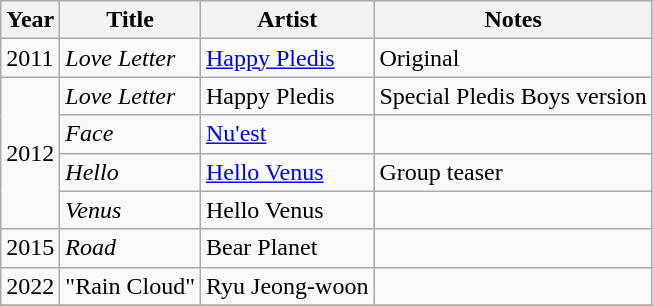<table class="wikitable">
<tr>
<th>Year</th>
<th>Title</th>
<th>Artist</th>
<th>Notes</th>
</tr>
<tr>
<td>2011</td>
<td><em>Love Letter</em></td>
<td><a href='#'>Happy Pledis</a></td>
<td>Original</td>
</tr>
<tr>
<td rowspan=4>2012</td>
<td><em>Love Letter</em></td>
<td>Happy Pledis</td>
<td>Special Pledis Boys version</td>
</tr>
<tr>
<td><em>Face</em></td>
<td><a href='#'>Nu'est</a></td>
<td></td>
</tr>
<tr>
<td><em>Hello</em></td>
<td><a href='#'>Hello Venus</a></td>
<td>Group teaser</td>
</tr>
<tr>
<td><em>Venus</em></td>
<td>Hello Venus</td>
<td></td>
</tr>
<tr>
<td>2015</td>
<td><em>Road</em></td>
<td>Bear Planet</td>
<td></td>
</tr>
<tr>
<td>2022</td>
<td>"Rain Cloud"</td>
<td>Ryu Jeong-woon</td>
<td></td>
</tr>
<tr>
</tr>
</table>
